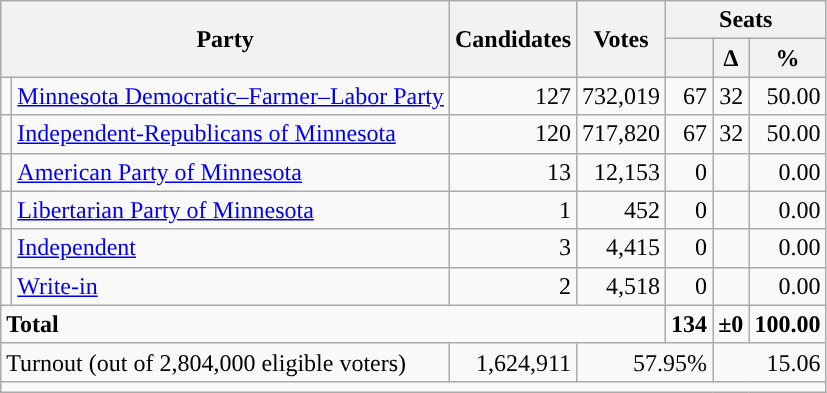<table class="wikitable">
<tr>
<th rowspan="2" colspan="2">Party</th>
<th rowspan="2">Candidates</th>
<th rowspan="2" colspan="1">Votes</th>
<th colspan="3">Seats</th>
</tr>
<tr>
<th></th>
<th>∆</th>
<th>%</th>
</tr>
<tr>
<td style="background-color:"></td>
<td><a href='#'>Minnesota Democratic–Farmer–Labor Party</a></td>
<td align="right">127</td>
<td align="right">732,019</td>
<td align="right">67</td>
<td align="right">32</td>
<td align="right">50.00</td>
</tr>
<tr>
<td style="background-color:"></td>
<td><a href='#'>Independent-Republicans of Minnesota</a></td>
<td align="right">120</td>
<td align="right">717,820</td>
<td align="right">67</td>
<td align="right">32</td>
<td align="right">50.00</td>
</tr>
<tr>
<td style="background-color:"></td>
<td><a href='#'>American Party of Minnesota</a></td>
<td align="right">13</td>
<td align="right">12,153</td>
<td align="right">0</td>
<td align="right"></td>
<td align="right">0.00</td>
</tr>
<tr>
<td style="background-color:"></td>
<td><a href='#'>Libertarian Party of Minnesota</a></td>
<td align="right">1</td>
<td align="right">452</td>
<td align="right">0</td>
<td align="right"></td>
<td align="right">0.00</td>
</tr>
<tr>
<td style="background-color:"></td>
<td><a href='#'>Independent</a></td>
<td align="right">3</td>
<td align="right">4,415</td>
<td align="right">0</td>
<td align="right"></td>
<td align="right">0.00</td>
</tr>
<tr>
<td style="background-color:"></td>
<td><a href='#'>Write-in</a></td>
<td align="right">2</td>
<td align="right">4,518</td>
<td align="right">0</td>
<td align="right"></td>
<td align="right">0.00</td>
</tr>
<tr>
<td colspan="4" align="left"><strong>Total</strong></td>
<td align="right"><strong>134</strong></td>
<td align="right"><strong>±0</strong></td>
<td align="right"><strong>100.00</strong></td>
</tr>
<tr>
<td colspan="2" align="left">Turnout (out of 2,804,000 eligible voters)</td>
<td colspan="1" align="right">1,624,911</td>
<td colspan="2" align="right">57.95%</td>
<td colspan="2" align="right">15.06 </td>
</tr>
<tr>
<td colspan="7"></td>
</tr>
</table>
